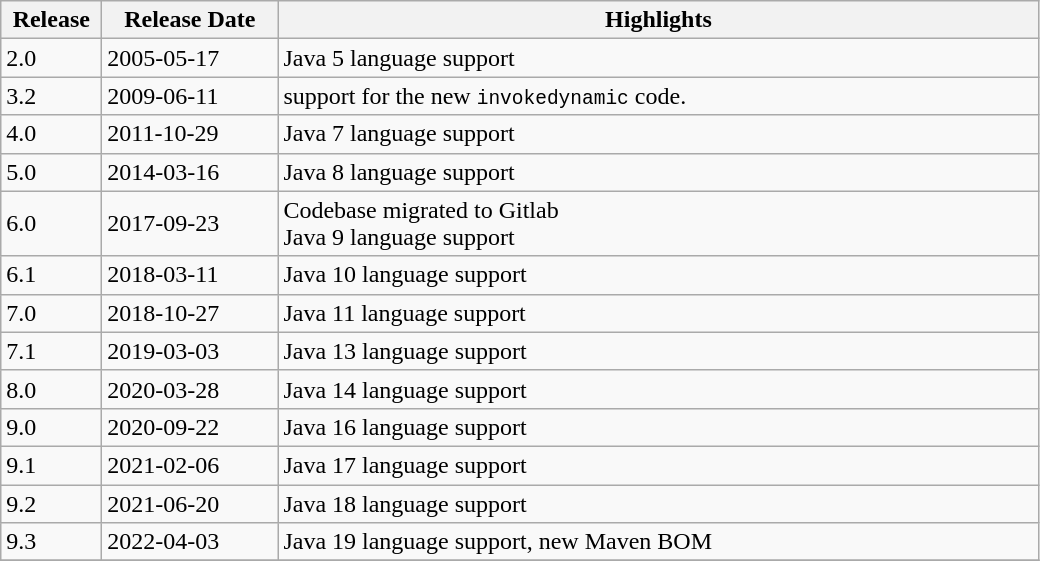<table class="wikitable">
<tr>
<th width=60>Release</th>
<th width=110>Release Date</th>
<th width=500>Highlights</th>
</tr>
<tr>
<td>2.0</td>
<td>2005-05-17</td>
<td>Java 5 language support</td>
</tr>
<tr>
<td>3.2</td>
<td>2009-06-11</td>
<td>support for the new <code>invokedynamic</code> code.</td>
</tr>
<tr>
<td>4.0</td>
<td>2011-10-29</td>
<td>Java 7 language support</td>
</tr>
<tr>
<td>5.0</td>
<td>2014-03-16</td>
<td>Java 8 language support</td>
</tr>
<tr>
<td>6.0</td>
<td>2017-09-23</td>
<td>Codebase migrated to Gitlab<br>Java 9 language support</td>
</tr>
<tr>
<td>6.1</td>
<td>2018-03-11</td>
<td>Java 10 language support</td>
</tr>
<tr>
<td>7.0</td>
<td>2018-10-27</td>
<td>Java 11 language support</td>
</tr>
<tr>
<td>7.1</td>
<td>2019-03-03</td>
<td>Java 13 language support</td>
</tr>
<tr>
<td>8.0</td>
<td>2020-03-28</td>
<td>Java 14 language support</td>
</tr>
<tr>
<td>9.0</td>
<td>2020-09-22</td>
<td>Java 16 language support</td>
</tr>
<tr>
<td>9.1</td>
<td>2021-02-06</td>
<td>Java 17 language support</td>
</tr>
<tr>
<td>9.2</td>
<td>2021-06-20</td>
<td>Java 18 language support</td>
</tr>
<tr>
<td>9.3</td>
<td>2022-04-03</td>
<td>Java 19 language support, new Maven BOM</td>
</tr>
<tr>
</tr>
</table>
